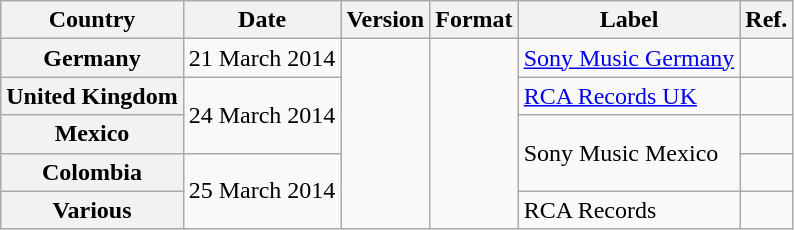<table class="wikitable plainrowheaders">
<tr>
<th>Country</th>
<th>Date</th>
<th>Version</th>
<th>Format</th>
<th>Label</th>
<th>Ref.</th>
</tr>
<tr>
<th scope="row">Germany</th>
<td>21 March 2014</td>
<td rowspan="5"></td>
<td rowspan="5"></td>
<td><a href='#'>Sony Music Germany</a></td>
<td></td>
</tr>
<tr>
<th scope="row">United Kingdom</th>
<td rowspan="2">24 March 2014</td>
<td><a href='#'>RCA Records UK</a></td>
<td></td>
</tr>
<tr>
<th scope="row">Mexico</th>
<td rowspan="2">Sony Music Mexico</td>
<td></td>
</tr>
<tr>
<th scope="row">Colombia</th>
<td rowspan="2">25 March 2014</td>
<td></td>
</tr>
<tr>
<th scope="row">Various</th>
<td>RCA Records</td>
<td></td>
</tr>
</table>
